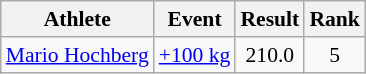<table class="wikitable" style="font-size:90%">
<tr>
<th>Athlete</th>
<th>Event</th>
<th>Result</th>
<th>Rank</th>
</tr>
<tr>
<td rowspan="2"><a href='#'>Mario Hochberg</a></td>
<td><a href='#'>+100 kg</a></td>
<td style="text-align:center;">210.0</td>
<td style="text-align:center;">5</td>
</tr>
</table>
